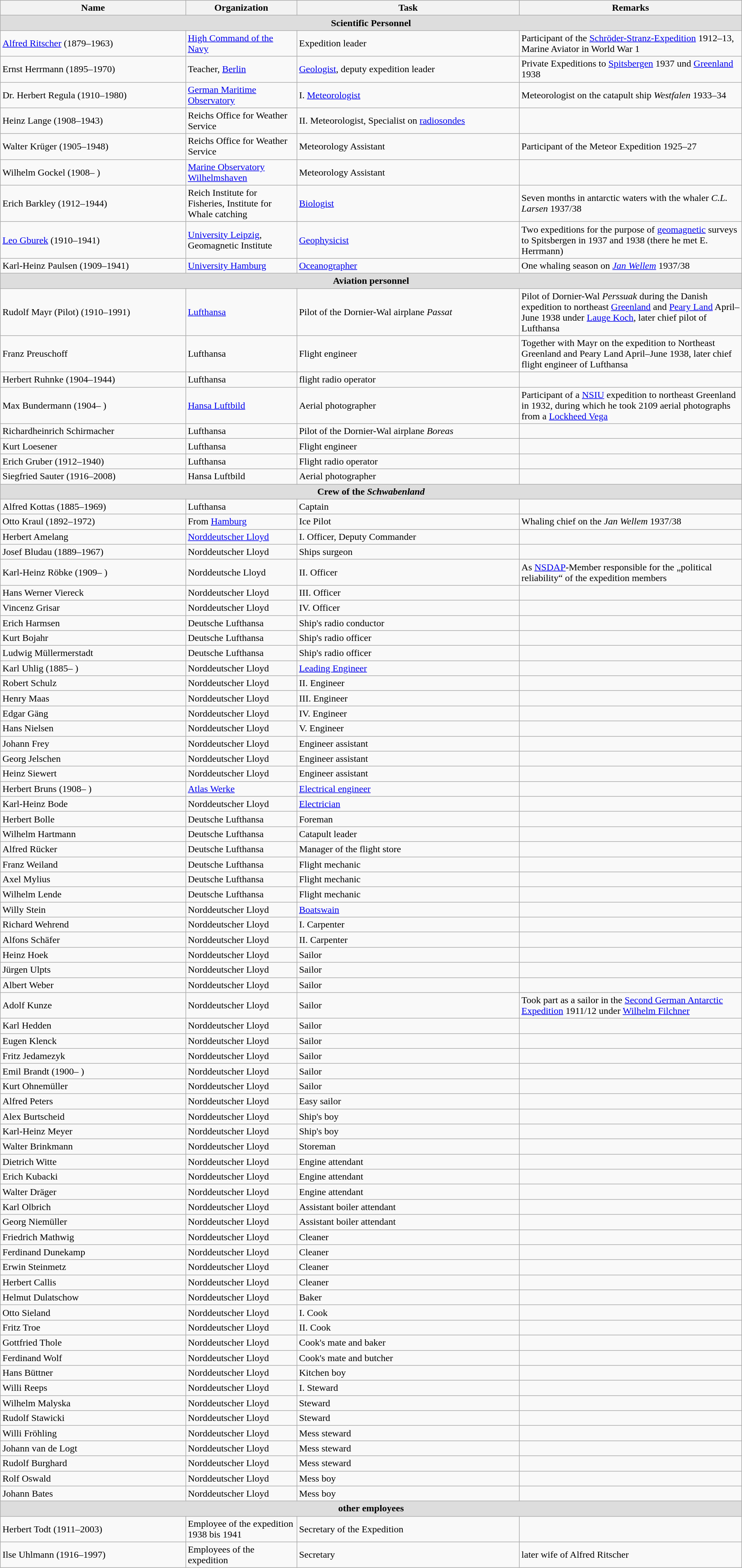<table class="wikitable">
<tr class="hintergrundfarbe6">
<th width="25%">Name</th>
<th width="15%">Organization</th>
<th width="30%">Task</th>
<th width="30%">Remarks</th>
</tr>
<tr>
<th colspan="7" style="background:#DDDDDD">Scientific Personnel</th>
</tr>
<tr>
<td><a href='#'>Alfred Ritscher</a> (1879–1963)</td>
<td><a href='#'>High Command of the Navy</a></td>
<td>Expedition leader</td>
<td>Participant of the <a href='#'>Schröder-Stranz-Expedition</a> 1912–13, Marine Aviator in World War 1</td>
</tr>
<tr>
<td>Ernst Herrmann (1895–1970)</td>
<td>Teacher, <a href='#'>Berlin</a></td>
<td><a href='#'>Geologist</a>, deputy expedition leader</td>
<td>Private Expeditions to <a href='#'>Spitsbergen</a> 1937 und <a href='#'>Greenland</a> 1938</td>
</tr>
<tr>
<td>Dr. Herbert Regula (1910–1980)</td>
<td><a href='#'>German Maritime Observatory</a></td>
<td>I. <a href='#'>Meteorologist</a></td>
<td>Meteorologist on the catapult ship <em>Westfalen</em> 1933–34</td>
</tr>
<tr>
<td>Heinz Lange (1908–1943)</td>
<td>Reichs Office for Weather Service</td>
<td>II. Meteorologist, Specialist on <a href='#'>radiosondes</a></td>
<td></td>
</tr>
<tr>
<td>Walter Krüger (1905–1948)</td>
<td>Reichs Office for Weather Service</td>
<td>Meteorology Assistant</td>
<td>Participant of the Meteor Expedition 1925–27</td>
</tr>
<tr>
<td>Wilhelm Gockel (1908– )</td>
<td><a href='#'>Marine Observatory</a> <a href='#'>Wilhelmshaven</a></td>
<td>Meteorology Assistant</td>
<td></td>
</tr>
<tr>
<td>Erich Barkley (1912–1944)</td>
<td>Reich Institute for Fisheries, Institute for Whale catching</td>
<td><a href='#'>Biologist</a></td>
<td>Seven months in antarctic waters with the whaler <em>C.L. Larsen</em> 1937/38</td>
</tr>
<tr>
<td><a href='#'>Leo Gburek</a> (1910–1941)</td>
<td><a href='#'>University Leipzig</a>, Geomagnetic Institute</td>
<td><a href='#'>Geophysicist</a></td>
<td>Two expeditions for the purpose of <a href='#'>geomagnetic</a> surveys to Spitsbergen in 1937 and 1938 (there he met E. Herrmann)</td>
</tr>
<tr>
<td>Karl-Heinz Paulsen (1909–1941)</td>
<td><a href='#'>University Hamburg</a></td>
<td><a href='#'>Oceanographer</a></td>
<td>One whaling season on <em><a href='#'>Jan Wellem</a></em> 1937/38</td>
</tr>
<tr>
<th colspan="7" style="background:#DDDDDD">Aviation personnel</th>
</tr>
<tr>
<td>Rudolf Mayr (Pilot) (1910–1991)</td>
<td><a href='#'>Lufthansa</a></td>
<td>Pilot of the Dornier-Wal airplane <em>Passat</em></td>
<td>Pilot of Dornier-Wal <em>Perssuak</em> during the Danish expedition to northeast <a href='#'>Greenland</a> and <a href='#'>Peary Land</a> April–June 1938 under <a href='#'>Lauge Koch</a>, later chief pilot of Lufthansa</td>
</tr>
<tr>
<td>Franz Preuschoff</td>
<td>Lufthansa</td>
<td>Flight engineer</td>
<td>Together with Mayr on the expedition to Northeast Greenland and Peary Land April–June 1938, later chief flight engineer of Lufthansa</td>
</tr>
<tr>
<td>Herbert Ruhnke (1904–1944)</td>
<td>Lufthansa</td>
<td>flight radio operator</td>
<td></td>
</tr>
<tr>
<td>Max Bundermann (1904– )</td>
<td><a href='#'>Hansa Luftbild</a></td>
<td>Aerial photographer</td>
<td>Participant of a <a href='#'>NSIU</a> expedition to northeast Greenland in 1932, during which he took 2109 aerial photographs from a <a href='#'>Lockheed Vega</a></td>
</tr>
<tr>
<td>Richardheinrich Schirmacher</td>
<td>Lufthansa</td>
<td>Pilot of the Dornier-Wal airplane <em>Boreas</em></td>
<td></td>
</tr>
<tr>
<td>Kurt Loesener</td>
<td>Lufthansa</td>
<td>Flight engineer</td>
<td></td>
</tr>
<tr>
<td>Erich Gruber (1912–1940)</td>
<td>Lufthansa</td>
<td>Flight radio operator</td>
<td></td>
</tr>
<tr>
<td>Siegfried Sauter (1916–2008)</td>
<td>Hansa Luftbild</td>
<td>Aerial photographer</td>
<td></td>
</tr>
<tr>
<th colspan="7" style="background:#DDDDDD">Crew of the <em>Schwabenland</em></th>
</tr>
<tr>
<td>Alfred Kottas (1885–1969)</td>
<td>Lufthansa</td>
<td>Captain</td>
<td></td>
</tr>
<tr>
<td>Otto Kraul (1892–1972)</td>
<td>From <a href='#'>Hamburg</a></td>
<td>Ice Pilot</td>
<td>Whaling chief on the <em>Jan Wellem</em> 1937/38</td>
</tr>
<tr>
<td>Herbert Amelang</td>
<td><a href='#'>Norddeutscher Lloyd</a></td>
<td>I. Officer, Deputy Commander</td>
<td></td>
</tr>
<tr>
<td>Josef Bludau (1889–1967)</td>
<td>Norddeutscher Lloyd</td>
<td>Ships surgeon</td>
<td></td>
</tr>
<tr>
<td>Karl-Heinz Röbke (1909– )</td>
<td>Norddeutsche Lloyd</td>
<td>II. Officer</td>
<td>As <a href='#'>NSDAP</a>-Member responsible for the „political reliability“ of the expedition members</td>
</tr>
<tr>
<td>Hans Werner Viereck</td>
<td>Norddeutscher Lloyd</td>
<td>III. Officer</td>
<td></td>
</tr>
<tr>
<td>Vincenz Grisar</td>
<td>Norddeutscher Lloyd</td>
<td>IV. Officer</td>
<td></td>
</tr>
<tr>
<td>Erich Harmsen</td>
<td>Deutsche Lufthansa</td>
<td>Ship's radio conductor</td>
<td></td>
</tr>
<tr>
<td>Kurt Bojahr</td>
<td>Deutsche Lufthansa</td>
<td>Ship's radio officer</td>
<td></td>
</tr>
<tr>
<td>Ludwig Müllermerstadt</td>
<td>Deutsche Lufthansa</td>
<td>Ship's radio officer</td>
<td></td>
</tr>
<tr>
<td>Karl Uhlig (1885– )</td>
<td>Norddeutscher Lloyd</td>
<td><a href='#'>Leading Engineer</a></td>
<td></td>
</tr>
<tr>
<td>Robert Schulz</td>
<td>Norddeutscher Lloyd</td>
<td>II. Engineer</td>
<td></td>
</tr>
<tr>
<td>Henry Maas</td>
<td>Norddeutscher Lloyd</td>
<td>III. Engineer</td>
<td></td>
</tr>
<tr>
<td>Edgar Gäng</td>
<td>Norddeutscher Lloyd</td>
<td>IV. Engineer</td>
<td></td>
</tr>
<tr>
<td>Hans Nielsen</td>
<td>Norddeutscher Lloyd</td>
<td>V. Engineer</td>
<td></td>
</tr>
<tr>
<td>Johann Frey</td>
<td>Norddeutscher Lloyd</td>
<td>Engineer assistant</td>
<td></td>
</tr>
<tr>
<td>Georg Jelschen</td>
<td>Norddeutscher Lloyd</td>
<td>Engineer assistant</td>
<td></td>
</tr>
<tr>
<td>Heinz Siewert</td>
<td>Norddeutscher Lloyd</td>
<td>Engineer assistant</td>
<td></td>
</tr>
<tr>
<td>Herbert Bruns (1908– )</td>
<td><a href='#'>Atlas Werke</a></td>
<td><a href='#'>Electrical engineer</a></td>
<td></td>
</tr>
<tr>
<td>Karl-Heinz Bode</td>
<td>Norddeutscher Lloyd</td>
<td><a href='#'>Electrician</a></td>
<td></td>
</tr>
<tr>
<td>Herbert Bolle</td>
<td>Deutsche Lufthansa</td>
<td>Foreman</td>
<td></td>
</tr>
<tr>
<td>Wilhelm Hartmann</td>
<td>Deutsche Lufthansa</td>
<td>Catapult leader</td>
<td></td>
</tr>
<tr>
<td>Alfred Rücker</td>
<td>Deutsche Lufthansa</td>
<td>Manager of the flight store</td>
<td></td>
</tr>
<tr>
<td>Franz Weiland</td>
<td>Deutsche Lufthansa</td>
<td>Flight mechanic</td>
<td></td>
</tr>
<tr>
<td>Axel Mylius</td>
<td>Deutsche Lufthansa</td>
<td>Flight mechanic</td>
<td></td>
</tr>
<tr>
<td>Wilhelm Lende</td>
<td>Deutsche Lufthansa</td>
<td>Flight mechanic</td>
<td></td>
</tr>
<tr>
<td>Willy Stein</td>
<td>Norddeutscher Lloyd</td>
<td><a href='#'>Boatswain</a></td>
<td></td>
</tr>
<tr>
<td>Richard Wehrend</td>
<td>Norddeutscher Lloyd</td>
<td>I. Carpenter</td>
<td></td>
</tr>
<tr>
<td>Alfons Schäfer</td>
<td>Norddeutscher Lloyd</td>
<td>II. Carpenter</td>
<td></td>
</tr>
<tr>
<td>Heinz Hoek</td>
<td>Norddeutscher Lloyd</td>
<td>Sailor</td>
<td></td>
</tr>
<tr>
<td>Jürgen Ulpts</td>
<td>Norddeutscher Lloyd</td>
<td>Sailor</td>
<td></td>
</tr>
<tr>
<td>Albert Weber</td>
<td>Norddeutscher Lloyd</td>
<td>Sailor</td>
<td></td>
</tr>
<tr>
<td>Adolf Kunze</td>
<td>Norddeutscher Lloyd</td>
<td>Sailor</td>
<td>Took part as a sailor in the <a href='#'>Second German Antarctic Expedition</a> 1911/12 under <a href='#'>Wilhelm Filchner</a></td>
</tr>
<tr>
<td>Karl Hedden</td>
<td>Norddeutscher Lloyd</td>
<td>Sailor</td>
<td></td>
</tr>
<tr>
<td>Eugen Klenck</td>
<td>Norddeutscher Lloyd</td>
<td>Sailor</td>
<td></td>
</tr>
<tr>
<td>Fritz Jedamezyk</td>
<td>Norddeutscher Lloyd</td>
<td>Sailor</td>
<td></td>
</tr>
<tr>
<td>Emil Brandt (1900– )</td>
<td>Norddeutscher Lloyd</td>
<td>Sailor</td>
<td></td>
</tr>
<tr>
<td>Kurt Ohnemüller</td>
<td>Norddeutscher Lloyd</td>
<td>Sailor</td>
<td></td>
</tr>
<tr>
<td>Alfred Peters</td>
<td>Norddeutscher Lloyd</td>
<td>Easy sailor</td>
<td></td>
</tr>
<tr>
<td>Alex Burtscheid</td>
<td>Norddeutscher Lloyd</td>
<td>Ship's boy</td>
<td></td>
</tr>
<tr>
<td>Karl-Heinz Meyer</td>
<td>Norddeutscher Lloyd</td>
<td>Ship's boy</td>
<td></td>
</tr>
<tr>
<td>Walter Brinkmann</td>
<td>Norddeutscher Lloyd</td>
<td>Storeman</td>
<td></td>
</tr>
<tr>
<td>Dietrich Witte</td>
<td>Norddeutscher Lloyd</td>
<td>Engine attendant</td>
<td></td>
</tr>
<tr>
<td>Erich Kubacki</td>
<td>Norddeutscher Lloyd</td>
<td>Engine attendant</td>
<td></td>
</tr>
<tr>
<td>Walter Dräger</td>
<td>Norddeutscher Lloyd</td>
<td>Engine attendant</td>
<td></td>
</tr>
<tr>
<td>Karl Olbrich</td>
<td>Norddeutscher Lloyd</td>
<td>Assistant boiler attendant</td>
<td></td>
</tr>
<tr>
<td>Georg Niemüller</td>
<td>Norddeutscher Lloyd</td>
<td>Assistant boiler attendant</td>
<td></td>
</tr>
<tr>
<td>Friedrich Mathwig</td>
<td>Norddeutscher Lloyd</td>
<td>Cleaner</td>
<td></td>
</tr>
<tr>
<td>Ferdinand Dunekamp</td>
<td>Norddeutscher Lloyd</td>
<td>Cleaner</td>
<td></td>
</tr>
<tr>
<td>Erwin Steinmetz</td>
<td>Norddeutscher Lloyd</td>
<td>Cleaner</td>
<td></td>
</tr>
<tr>
<td>Herbert Callis</td>
<td>Norddeutscher Lloyd</td>
<td>Cleaner</td>
<td></td>
</tr>
<tr>
<td>Helmut Dulatschow</td>
<td>Norddeutscher Lloyd</td>
<td>Baker</td>
<td></td>
</tr>
<tr>
<td>Otto Sieland</td>
<td>Norddeutscher Lloyd</td>
<td>I. Cook</td>
<td></td>
</tr>
<tr>
<td>Fritz Troe</td>
<td>Norddeutscher Lloyd</td>
<td>II. Cook</td>
<td></td>
</tr>
<tr>
<td>Gottfried Thole</td>
<td>Norddeutscher Lloyd</td>
<td>Cook's mate and baker</td>
<td></td>
</tr>
<tr>
<td>Ferdinand Wolf</td>
<td>Norddeutscher Lloyd</td>
<td>Cook's mate and butcher</td>
<td></td>
</tr>
<tr>
<td>Hans Büttner</td>
<td>Norddeutscher Lloyd</td>
<td>Kitchen boy</td>
<td></td>
</tr>
<tr>
<td>Willi Reeps</td>
<td>Norddeutscher Lloyd</td>
<td>I. Steward</td>
<td></td>
</tr>
<tr>
<td>Wilhelm Malyska</td>
<td>Norddeutscher Lloyd</td>
<td>Steward</td>
<td></td>
</tr>
<tr>
<td>Rudolf Stawicki</td>
<td>Norddeutscher Lloyd</td>
<td>Steward</td>
<td></td>
</tr>
<tr>
<td>Willi Fröhling</td>
<td>Norddeutscher Lloyd</td>
<td>Mess steward</td>
<td></td>
</tr>
<tr>
<td>Johann van de Logt</td>
<td>Norddeutscher Lloyd</td>
<td>Mess steward</td>
<td></td>
</tr>
<tr>
<td>Rudolf Burghard</td>
<td>Norddeutscher Lloyd</td>
<td>Mess steward</td>
<td></td>
</tr>
<tr>
<td>Rolf Oswald</td>
<td>Norddeutscher Lloyd</td>
<td>Mess boy</td>
<td></td>
</tr>
<tr>
<td>Johann Bates</td>
<td>Norddeutscher Lloyd</td>
<td>Mess boy</td>
<td></td>
</tr>
<tr>
<th colspan="7" style="background:#DDDDDD">other employees</th>
</tr>
<tr>
<td>Herbert Todt (1911–2003)</td>
<td>Employee of the expedition 1938 bis 1941</td>
<td>Secretary of the Expedition</td>
<td></td>
</tr>
<tr>
<td>Ilse Uhlmann (1916–1997)</td>
<td>Employees of the expedition</td>
<td>Secretary</td>
<td>later wife of Alfred Ritscher</td>
</tr>
</table>
